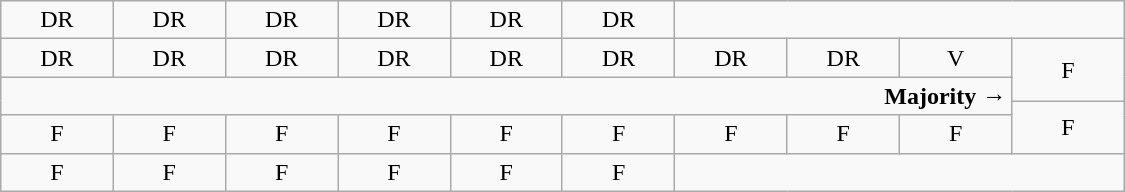<table class="wikitable" style="text-align:center" width=750px>
<tr>
<td>DR</td>
<td>DR</td>
<td>DR</td>
<td>DR</td>
<td>DR</td>
<td>DR</td>
</tr>
<tr>
<td width=50px >DR</td>
<td width=50px >DR</td>
<td width=50px >DR<br></td>
<td width=50px >DR<br></td>
<td width=50px >DR<br></td>
<td width=50px >DR<br></td>
<td width=50px >DR<br></td>
<td width=50px >DR<br></td>
<td width=50px >V<br></td>
<td rowspan=2 width=50px >F<br></td>
</tr>
<tr style="height:1em">
<td rowspan=2 colspan=9 style="text-align:right"><strong>Majority →</strong></td>
</tr>
<tr>
<td rowspan=2 >F<br></td>
</tr>
<tr>
<td>F</td>
<td>F</td>
<td>F</td>
<td>F</td>
<td>F</td>
<td>F</td>
<td>F</td>
<td>F</td>
<td>F<br></td>
</tr>
<tr>
<td>F</td>
<td>F</td>
<td>F</td>
<td>F</td>
<td>F</td>
<td>F</td>
</tr>
</table>
